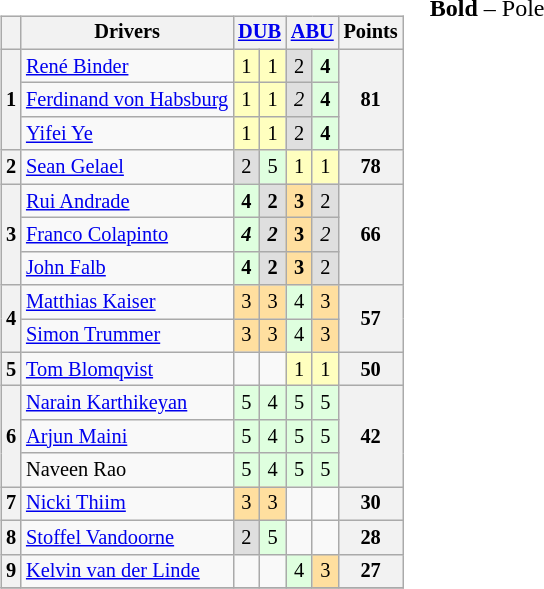<table>
<tr>
<td></td>
<td valign="top"><br><table class="wikitable" style="font-size:85%; text-align:center;">
<tr>
<th></th>
<th>Drivers</th>
<th colspan=2><a href='#'>DUB</a><br></th>
<th colspan=2><a href='#'>ABU</a><br></th>
<th>Points</th>
</tr>
<tr>
<th rowspan="3">1</th>
<td align=left> <a href='#'>René Binder</a></td>
<td style="background:#ffffbf;">1</td>
<td style="background:#ffffbf;">1</td>
<td style="background:#dfdfdf;">2</td>
<td style="background:#dfffdf;"><strong>4</strong></td>
<th rowspan="3">81</th>
</tr>
<tr>
<td align=left> <a href='#'>Ferdinand von Habsburg</a></td>
<td style="background:#ffffbf;">1</td>
<td style="background:#ffffbf;">1</td>
<td style="background:#dfdfdf;"><em>2</em></td>
<td style="background:#dfffdf;"><strong>4</strong></td>
</tr>
<tr>
<td align=left> <a href='#'>Yifei Ye</a></td>
<td style="background:#ffffbf;">1</td>
<td style="background:#ffffbf;">1</td>
<td style="background:#dfdfdf;">2</td>
<td style="background:#dfffdf;"><strong>4</strong></td>
</tr>
<tr>
<th>2</th>
<td align="left"> <a href='#'>Sean Gelael</a></td>
<td style="background:#dfdfdf;">2</td>
<td style="background:#dfffdf;">5</td>
<td style="background:#ffffbf;">1</td>
<td style="background:#ffffbf;">1</td>
<th>78</th>
</tr>
<tr>
<th rowspan="3">3</th>
<td align="left"> <a href='#'>Rui Andrade</a></td>
<td style="background:#dfffdf;"><strong>4</strong></td>
<td style="background:#dfdfdf;"><strong>2</strong></td>
<td style="background:#ffdf9f;"><strong>3</strong></td>
<td style="background:#dfdfdf;">2</td>
<th rowspan="3">66</th>
</tr>
<tr>
<td align="left"> <a href='#'>Franco Colapinto</a></td>
<td style="background:#dfffdf;"><strong><em>4</em></strong></td>
<td style="background:#dfdfdf;"><strong><em>2</em></strong></td>
<td style="background:#ffdf9f;"><strong>3</strong></td>
<td style="background:#dfdfdf;"><em>2</em></td>
</tr>
<tr>
<td align="left"> <a href='#'>John Falb</a></td>
<td style="background:#dfffdf;"><strong>4</strong></td>
<td style="background:#dfdfdf;"><strong>2</strong></td>
<td style="background:#ffdf9f;"><strong>3</strong></td>
<td style="background:#dfdfdf;">2</td>
</tr>
<tr>
<th rowspan="2">4</th>
<td align="left"> <a href='#'>Matthias Kaiser</a></td>
<td style="background:#ffdf9f;">3</td>
<td style="background:#ffdf9f;">3</td>
<td style="background:#dfffdf;">4</td>
<td style="background:#ffdf9f;">3</td>
<th rowspan="2">57</th>
</tr>
<tr>
<td align="left"> <a href='#'>Simon Trummer</a></td>
<td style="background:#ffdf9f;">3</td>
<td style="background:#ffdf9f;">3</td>
<td style="background:#dfffdf;">4</td>
<td style="background:#ffdf9f;">3</td>
</tr>
<tr>
<th>5</th>
<td align="left"> <a href='#'>Tom Blomqvist</a></td>
<td></td>
<td></td>
<td style="background:#ffffbf;">1</td>
<td style="background:#ffffbf;">1</td>
<th>50</th>
</tr>
<tr>
<th rowspan="3">6</th>
<td align=left> <a href='#'>Narain Karthikeyan</a></td>
<td style="background:#dfffdf;">5</td>
<td style="background:#dfffdf;">4</td>
<td style="background:#dfffdf;">5</td>
<td style="background:#dfffdf;">5</td>
<th rowspan="3">42</th>
</tr>
<tr>
<td align=left> <a href='#'>Arjun Maini</a></td>
<td style="background:#dfffdf;">5</td>
<td style="background:#dfffdf;">4</td>
<td style="background:#dfffdf;">5</td>
<td style="background:#dfffdf;">5</td>
</tr>
<tr>
<td align=left> Naveen Rao</td>
<td style="background:#dfffdf;">5</td>
<td style="background:#dfffdf;">4</td>
<td style="background:#dfffdf;">5</td>
<td style="background:#dfffdf;">5</td>
</tr>
<tr>
<th>7</th>
<td align="left"> <a href='#'>Nicki Thiim</a></td>
<td style="background:#ffdf9f;">3</td>
<td style="background:#ffdf9f;">3</td>
<td></td>
<td></td>
<th>30</th>
</tr>
<tr>
<th>8</th>
<td align="left"> <a href='#'>Stoffel Vandoorne</a></td>
<td style="background:#dfdfdf;">2</td>
<td style="background:#dfffdf;">5</td>
<td></td>
<td></td>
<th>28</th>
</tr>
<tr>
<th>9</th>
<td align=left> <a href='#'>Kelvin van der Linde</a></td>
<td></td>
<td></td>
<td style="background:#dfffdf;">4</td>
<td style="background:#ffdf9f;">3</td>
<th>27</th>
</tr>
<tr>
</tr>
</table>
</td>
<td valign="top"><br>
<span><strong>Bold</strong> – Pole<br></span></td>
</tr>
</table>
